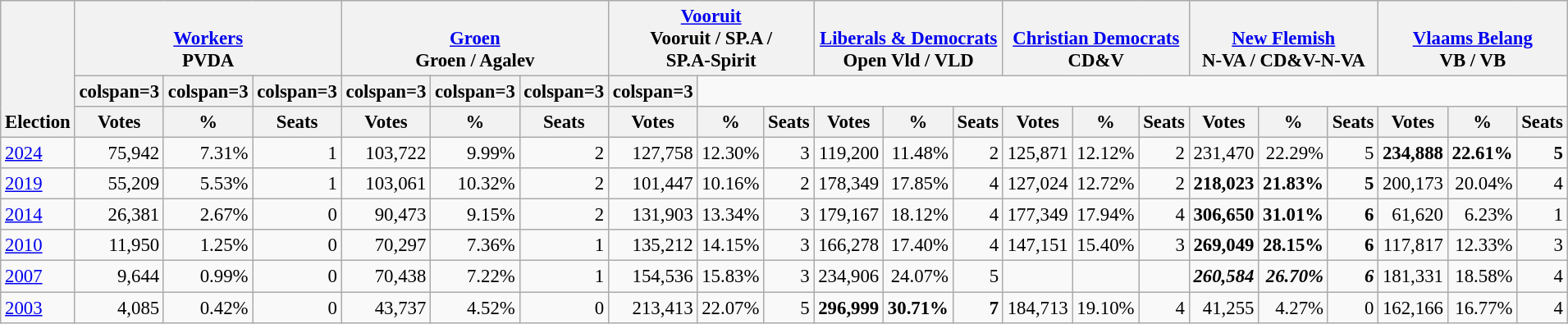<table class="wikitable" border="1" style="font-size:95%; text-align:right;">
<tr>
<th style="text-align:left;" valign=bottom rowspan=3>Election</th>
<th valign=bottom colspan=3><a href='#'>Workers</a><br>PVDA</th>
<th valign=bottom colspan=3><a href='#'>Groen</a><br>Groen / Agalev</th>
<th valign=bottom colspan=3><a href='#'>Vooruit</a><br>Vooruit / SP.A /<br>SP.A-Spirit</th>
<th valign=bottom colspan=3><a href='#'>Liberals & Democrats</a><br>Open Vld / VLD</th>
<th valign=bottom colspan=3><a href='#'>Christian Democrats</a><br>CD&V</th>
<th valign=bottom colspan=3><a href='#'>New Flemish</a><br>N-VA / CD&V-N-VA</th>
<th valign=bottom colspan=3><a href='#'>Vlaams Belang</a><br>VB / VB</th>
</tr>
<tr>
<th>colspan=3 </th>
<th>colspan=3 </th>
<th>colspan=3 </th>
<th>colspan=3 </th>
<th>colspan=3 </th>
<th>colspan=3 </th>
<th>colspan=3 </th>
</tr>
<tr>
<th>Votes</th>
<th>%</th>
<th>Seats</th>
<th>Votes</th>
<th>%</th>
<th>Seats</th>
<th>Votes</th>
<th>%</th>
<th>Seats</th>
<th>Votes</th>
<th>%</th>
<th>Seats</th>
<th>Votes</th>
<th>%</th>
<th>Seats</th>
<th>Votes</th>
<th>%</th>
<th>Seats</th>
<th>Votes</th>
<th>%</th>
<th>Seats</th>
</tr>
<tr>
<td align=left><a href='#'>2024</a></td>
<td>75,942</td>
<td>7.31%</td>
<td>1</td>
<td>103,722</td>
<td>9.99%</td>
<td>2</td>
<td>127,758</td>
<td>12.30%</td>
<td>3</td>
<td>119,200</td>
<td>11.48%</td>
<td>2</td>
<td>125,871</td>
<td>12.12%</td>
<td>2</td>
<td>231,470</td>
<td>22.29%</td>
<td>5</td>
<td><strong>234,888</strong></td>
<td><strong>22.61%</strong></td>
<td><strong>5</strong></td>
</tr>
<tr>
<td align=left><a href='#'>2019</a></td>
<td>55,209</td>
<td>5.53%</td>
<td>1</td>
<td>103,061</td>
<td>10.32%</td>
<td>2</td>
<td>101,447</td>
<td>10.16%</td>
<td>2</td>
<td>178,349</td>
<td>17.85%</td>
<td>4</td>
<td>127,024</td>
<td>12.72%</td>
<td>2</td>
<td><strong>218,023</strong></td>
<td><strong>21.83%</strong></td>
<td><strong>5</strong></td>
<td>200,173</td>
<td>20.04%</td>
<td>4</td>
</tr>
<tr>
<td align=left><a href='#'>2014</a></td>
<td>26,381</td>
<td>2.67%</td>
<td>0</td>
<td>90,473</td>
<td>9.15%</td>
<td>2</td>
<td>131,903</td>
<td>13.34%</td>
<td>3</td>
<td>179,167</td>
<td>18.12%</td>
<td>4</td>
<td>177,349</td>
<td>17.94%</td>
<td>4</td>
<td><strong>306,650</strong></td>
<td><strong>31.01%</strong></td>
<td><strong>6</strong></td>
<td>61,620</td>
<td>6.23%</td>
<td>1</td>
</tr>
<tr>
<td align=left><a href='#'>2010</a></td>
<td>11,950</td>
<td>1.25%</td>
<td>0</td>
<td>70,297</td>
<td>7.36%</td>
<td>1</td>
<td>135,212</td>
<td>14.15%</td>
<td>3</td>
<td>166,278</td>
<td>17.40%</td>
<td>4</td>
<td>147,151</td>
<td>15.40%</td>
<td>3</td>
<td><strong>269,049</strong></td>
<td><strong>28.15%</strong></td>
<td><strong>6</strong></td>
<td>117,817</td>
<td>12.33%</td>
<td>3</td>
</tr>
<tr>
<td align=left><a href='#'>2007</a></td>
<td>9,644</td>
<td>0.99%</td>
<td>0</td>
<td>70,438</td>
<td>7.22%</td>
<td>1</td>
<td>154,536</td>
<td>15.83%</td>
<td>3</td>
<td>234,906</td>
<td>24.07%</td>
<td>5</td>
<td></td>
<td></td>
<td></td>
<td><strong><em>260,584</em></strong></td>
<td><strong><em>26.70%</em></strong></td>
<td><strong><em>6</em></strong></td>
<td>181,331</td>
<td>18.58%</td>
<td>4</td>
</tr>
<tr>
<td align=left><a href='#'>2003</a></td>
<td>4,085</td>
<td>0.42%</td>
<td>0</td>
<td>43,737</td>
<td>4.52%</td>
<td>0</td>
<td>213,413</td>
<td>22.07%</td>
<td>5</td>
<td><strong>296,999</strong></td>
<td><strong>30.71%</strong></td>
<td><strong>7</strong></td>
<td>184,713</td>
<td>19.10%</td>
<td>4</td>
<td>41,255</td>
<td>4.27%</td>
<td>0</td>
<td>162,166</td>
<td>16.77%</td>
<td>4</td>
</tr>
</table>
